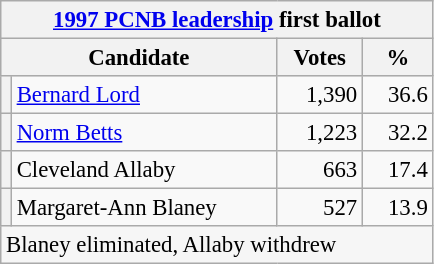<table class="wikitable" style="font-size: 95%;">
<tr>
<th colspan="4"><a href='#'>1997 PCNB leadership</a> first ballot</th>
</tr>
<tr style="background:#e9e9e9;">
<th colspan="2" style="width: 170px">Candidate</th>
<th style="width: 50px">Votes</th>
<th style="width: 40px">%</th>
</tr>
<tr>
<th></th>
<td style="width: 170px"><a href='#'>Bernard Lord</a></td>
<td style="text-align:right;">1,390</td>
<td style="text-align:right;">36.6</td>
</tr>
<tr>
<th></th>
<td style="width: 170px"><a href='#'>Norm Betts</a></td>
<td style="text-align:right;">1,223</td>
<td style="text-align:right;">32.2</td>
</tr>
<tr>
<th></th>
<td style="width: 170px">Cleveland Allaby</td>
<td style="text-align:right;">663</td>
<td style="text-align:right;">17.4</td>
</tr>
<tr>
<th></th>
<td style="width: 170px">Margaret-Ann Blaney</td>
<td style="text-align:right;">527</td>
<td style="text-align:right;">13.9</td>
</tr>
<tr style="background:#f6f6f6;">
<td colspan="4">Blaney eliminated, Allaby withdrew</td>
</tr>
</table>
